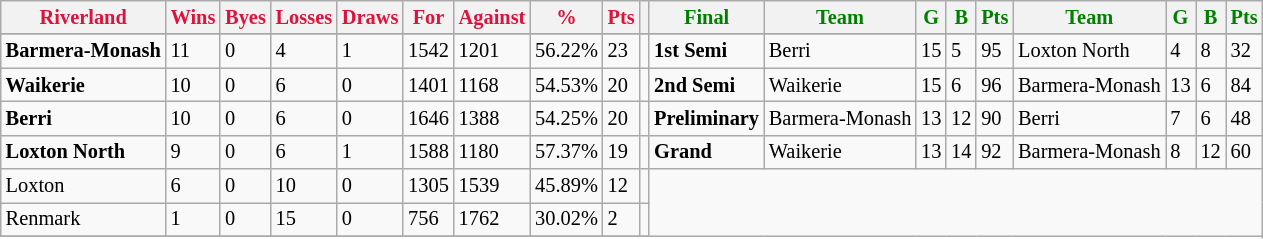<table style="font-size: 85%; text-align: left;" class="wikitable">
<tr>
<th style="color:crimson">Riverland</th>
<th style="color:crimson">Wins</th>
<th style="color:crimson">Byes</th>
<th style="color:crimson">Losses</th>
<th style="color:crimson">Draws</th>
<th style="color:crimson">For</th>
<th style="color:crimson">Against</th>
<th style="color:crimson">%</th>
<th style="color:crimson">Pts</th>
<th></th>
<th style="color:green">Final</th>
<th style="color:green">Team</th>
<th style="color:green">G</th>
<th style="color:green">B</th>
<th style="color:green">Pts</th>
<th style="color:green">Team</th>
<th style="color:green">G</th>
<th style="color:green">B</th>
<th style="color:green">Pts</th>
</tr>
<tr>
</tr>
<tr>
</tr>
<tr>
<td><strong>Barmera-Monash</strong></td>
<td>11</td>
<td>0</td>
<td>4</td>
<td>1</td>
<td>1542</td>
<td>1201</td>
<td>56.22%</td>
<td>23</td>
<td></td>
<td><strong>1st Semi</strong></td>
<td>Berri</td>
<td>15</td>
<td>5</td>
<td>95</td>
<td>Loxton North</td>
<td>4</td>
<td>8</td>
<td>32</td>
</tr>
<tr>
<td><strong>Waikerie</strong></td>
<td>10</td>
<td>0</td>
<td>6</td>
<td>0</td>
<td>1401</td>
<td>1168</td>
<td>54.53%</td>
<td>20</td>
<td></td>
<td><strong>2nd Semi</strong></td>
<td>Waikerie</td>
<td>15</td>
<td>6</td>
<td>96</td>
<td>Barmera-Monash</td>
<td>13</td>
<td>6</td>
<td>84</td>
</tr>
<tr>
<td><strong>Berri</strong></td>
<td>10</td>
<td>0</td>
<td>6</td>
<td>0</td>
<td>1646</td>
<td>1388</td>
<td>54.25%</td>
<td>20</td>
<td></td>
<td><strong>Preliminary</strong></td>
<td>Barmera-Monash</td>
<td>13</td>
<td>12</td>
<td>90</td>
<td>Berri</td>
<td>7</td>
<td>6</td>
<td>48</td>
</tr>
<tr>
<td><strong>Loxton North</strong></td>
<td>9</td>
<td>0</td>
<td>6</td>
<td>1</td>
<td>1588</td>
<td>1180</td>
<td>57.37%</td>
<td>19</td>
<td></td>
<td><strong>Grand</strong></td>
<td>Waikerie</td>
<td>13</td>
<td>14</td>
<td>92</td>
<td>Barmera-Monash</td>
<td>8</td>
<td>12</td>
<td>60</td>
</tr>
<tr>
<td>Loxton</td>
<td>6</td>
<td>0</td>
<td>10</td>
<td>0</td>
<td>1305</td>
<td>1539</td>
<td>45.89%</td>
<td>12</td>
<td></td>
</tr>
<tr>
<td>Renmark</td>
<td>1</td>
<td>0</td>
<td>15</td>
<td>0</td>
<td>756</td>
<td>1762</td>
<td>30.02%</td>
<td>2</td>
<td></td>
</tr>
<tr>
</tr>
</table>
